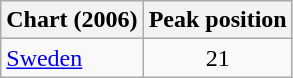<table class="wikitable">
<tr>
<th align="center">Chart (2006)</th>
<th align="center">Peak position</th>
</tr>
<tr>
<td align="left"><a href='#'>Sweden</a></td>
<td align="center">21</td>
</tr>
</table>
